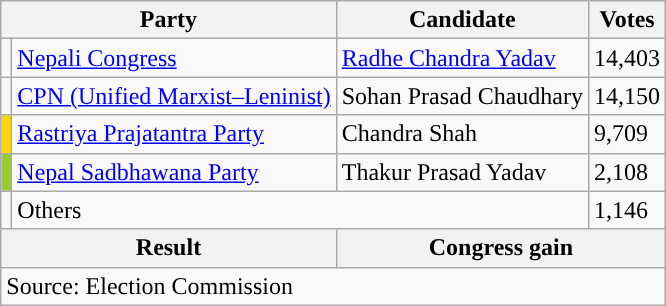<table class="wikitable">
<tr>
<th colspan="2">Party</th>
<th>Candidate</th>
<th>Votes</th>
</tr>
<tr>
<td style="background-color:"></td>
<td><a href='#'>Nepali Congress</a></td>
<td><a href='#'>Radhe Chandra Yadav</a></td>
<td>14,403</td>
</tr>
<tr>
<td style="background-color:"></td>
<td><a href='#'>CPN (Unified Marxist–Leninist)</a></td>
<td>Sohan Prasad Chaudhary</td>
<td>14,150</td>
</tr>
<tr>
<td style="background-color:gold"></td>
<td><a href='#'>Rastriya Prajatantra Party</a></td>
<td>Chandra Shah</td>
<td>9,709</td>
</tr>
<tr>
<td style="background-color:yellowgreen"></td>
<td><a href='#'>Nepal Sadbhawana Party</a></td>
<td>Thakur Prasad Yadav</td>
<td>2,108</td>
</tr>
<tr>
<td></td>
<td colspan="2">Others</td>
<td>1,146</td>
</tr>
<tr>
<th colspan="2">Result</th>
<th colspan="2">Congress gain</th>
</tr>
<tr>
<td colspan="4">Source: Election Commission</td>
</tr>
</table>
